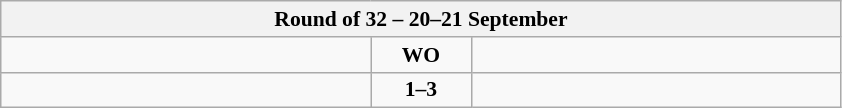<table class="wikitable" style="text-align: center; font-size:90% ">
<tr>
<th colspan=3>Round of 32 – 20–21 September</th>
</tr>
<tr>
<td align=left width="240"><strong></strong></td>
<td align=center width="60"><strong>WO</strong></td>
<td align=left width="240"></td>
</tr>
<tr>
<td align=left></td>
<td align=center><strong>1–3</strong></td>
<td align=left><strong></strong></td>
</tr>
</table>
